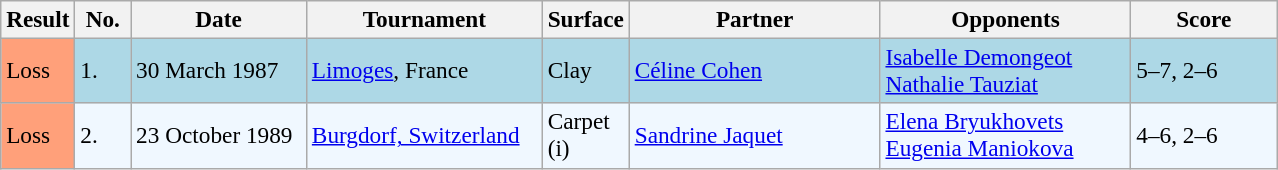<table class="sortable wikitable" style=font-size:97%>
<tr>
<th>Result</th>
<th width=30>No.</th>
<th width=110>Date</th>
<th style="width:150px">Tournament</th>
<th width=50>Surface</th>
<th style="width:160px">Partner</th>
<th style="width:160px">Opponents</th>
<th style="width:90px" class="unsortable">Score</th>
</tr>
<tr bgcolor="lightblue">
<td style="background:#ffa07a;">Loss</td>
<td>1.</td>
<td>30 March 1987</td>
<td><a href='#'>Limoges</a>, France</td>
<td>Clay</td>
<td> <a href='#'>Céline Cohen</a></td>
<td> <a href='#'>Isabelle Demongeot</a> <br>  <a href='#'>Nathalie Tauziat</a></td>
<td>5–7, 2–6</td>
</tr>
<tr style="background:#f0f8ff;">
<td style="background:#ffa07a;">Loss</td>
<td>2.</td>
<td>23 October 1989</td>
<td><a href='#'>Burgdorf, Switzerland</a></td>
<td>Carpet (i)</td>
<td> <a href='#'>Sandrine Jaquet</a></td>
<td> <a href='#'>Elena Bryukhovets</a> <br>  <a href='#'>Eugenia Maniokova</a></td>
<td>4–6, 2–6</td>
</tr>
</table>
